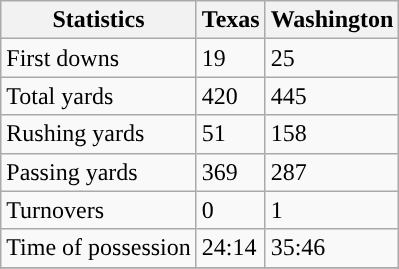<table class="wikitable" style="float: left;">
<tr>
<th>Statistics</th>
<th>Texas</th>
<th>Washington</th>
</tr>
<tr>
<td>First downs</td>
<td>19</td>
<td>25</td>
</tr>
<tr>
<td>Total yards</td>
<td>420</td>
<td>445</td>
</tr>
<tr>
<td>Rushing yards</td>
<td>51</td>
<td>158</td>
</tr>
<tr>
<td>Passing yards</td>
<td>369</td>
<td>287</td>
</tr>
<tr>
<td>Turnovers</td>
<td>0</td>
<td>1</td>
</tr>
<tr>
<td>Time of possession</td>
<td>24:14</td>
<td>35:46</td>
</tr>
<tr>
</tr>
</table>
